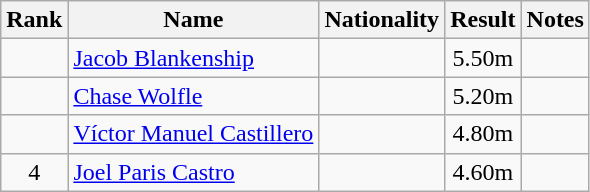<table class="wikitable sortable" style="text-align:center">
<tr>
<th>Rank</th>
<th>Name</th>
<th>Nationality</th>
<th>Result</th>
<th>Notes</th>
</tr>
<tr>
<td></td>
<td align=left><a href='#'>Jacob Blankenship</a></td>
<td align=left></td>
<td>5.50m</td>
<td></td>
</tr>
<tr>
<td></td>
<td align=left><a href='#'>Chase Wolfle</a></td>
<td align=left></td>
<td>5.20m</td>
<td></td>
</tr>
<tr>
<td></td>
<td align=left><a href='#'>Víctor Manuel Castillero</a></td>
<td align=left></td>
<td>4.80m</td>
<td></td>
</tr>
<tr>
<td>4</td>
<td align=left><a href='#'>Joel Paris Castro</a></td>
<td align=left></td>
<td>4.60m</td>
<td></td>
</tr>
</table>
